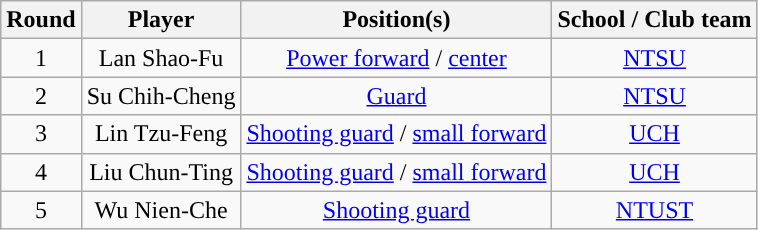<table class="wikitable sortable sortable">
<tr>
<th>Round</th>
<th>Player</th>
<th>Position(s)</th>
<th>School / Club team</th>
</tr>
<tr style="text-align: center">
<td>1</td>
<td>Lan Shao-Fu</td>
<td><a href='#'>Power forward</a> / <a href='#'>center</a></td>
<td><a href='#'>NTSU</a></td>
</tr>
<tr style="text-align: center">
<td>2</td>
<td>Su Chih-Cheng</td>
<td><a href='#'>Guard</a></td>
<td><a href='#'>NTSU</a></td>
</tr>
<tr style="text-align: center">
<td>3</td>
<td>Lin Tzu-Feng</td>
<td><a href='#'>Shooting guard</a> / <a href='#'>small forward</a></td>
<td><a href='#'>UCH</a></td>
</tr>
<tr style="text-align: center">
<td>4</td>
<td>Liu Chun-Ting</td>
<td><a href='#'>Shooting guard</a> / <a href='#'>small forward</a></td>
<td><a href='#'>UCH</a></td>
</tr>
<tr style="text-align: center">
<td>5</td>
<td>Wu Nien-Che</td>
<td><a href='#'>Shooting guard</a></td>
<td><a href='#'>NTUST</a></td>
</tr>
</table>
